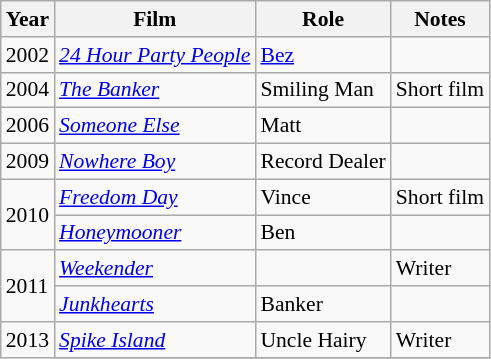<table class="wikitable" style="font-size: 90%;">
<tr>
<th>Year</th>
<th>Film</th>
<th>Role</th>
<th>Notes</th>
</tr>
<tr>
<td rowspan="1">2002</td>
<td><em><a href='#'>24 Hour Party People</a></em></td>
<td><a href='#'>Bez</a></td>
<td></td>
</tr>
<tr>
<td rowspan="1">2004</td>
<td><em><a href='#'>The Banker</a></em></td>
<td>Smiling Man</td>
<td>Short film</td>
</tr>
<tr>
<td rowspan="1">2006</td>
<td><em><a href='#'>Someone Else</a></em></td>
<td>Matt</td>
<td></td>
</tr>
<tr>
<td rowspan="1">2009</td>
<td><em><a href='#'>Nowhere Boy</a></em></td>
<td>Record Dealer</td>
<td></td>
</tr>
<tr>
<td rowspan="2">2010</td>
<td><em><a href='#'>Freedom Day</a></em></td>
<td>Vince</td>
<td>Short film</td>
</tr>
<tr>
<td><em><a href='#'>Honeymooner</a></em></td>
<td>Ben</td>
<td></td>
</tr>
<tr>
<td rowspan="2">2011</td>
<td><em><a href='#'>Weekender</a></em></td>
<td></td>
<td>Writer</td>
</tr>
<tr>
<td><em><a href='#'>Junkhearts</a></em></td>
<td>Banker</td>
<td></td>
</tr>
<tr>
<td rowspan="2">2013</td>
<td><em><a href='#'>Spike Island</a></em></td>
<td>Uncle Hairy</td>
<td>Writer</td>
</tr>
<tr>
</tr>
</table>
